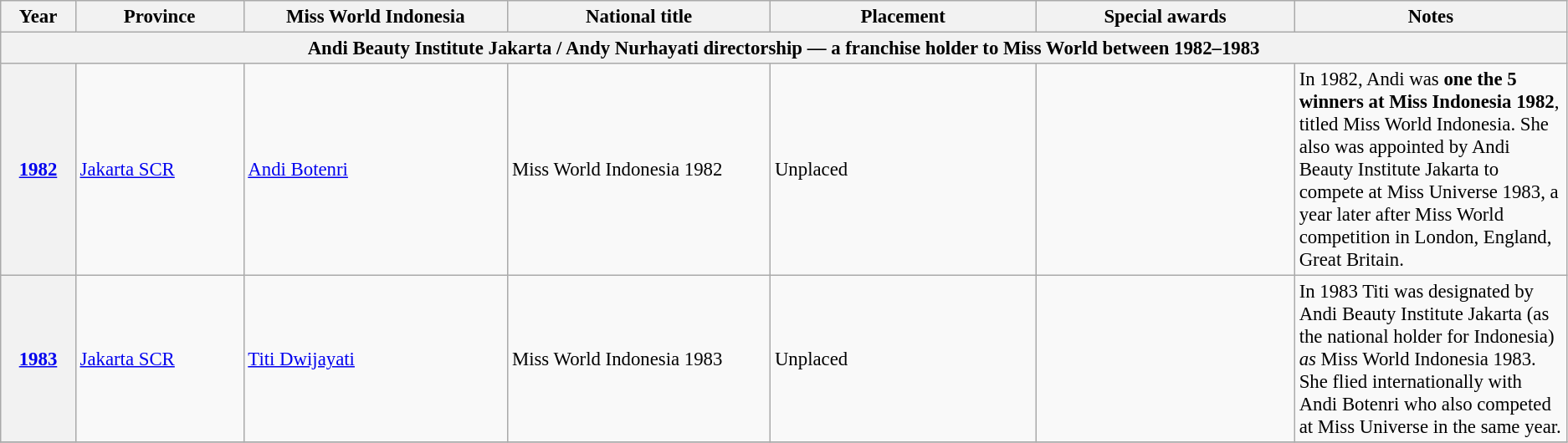<table class="wikitable " style="font-size: 95%;">
<tr>
<th width="60">Year</th>
<th width="150">Province</th>
<th width="250">Miss World Indonesia</th>
<th width="250">National title</th>
<th width="250">Placement</th>
<th width="250">Special awards</th>
<th width="250">Notes</th>
</tr>
<tr>
<th colspan="7">Andi Beauty Institute Jakarta / Andy Nurhayati directorship — a franchise holder to Miss World between 1982–1983</th>
</tr>
<tr>
<th><a href='#'>1982</a></th>
<td><a href='#'>Jakarta SCR</a></td>
<td><a href='#'>Andi Botenri</a></td>
<td>Miss World Indonesia 1982</td>
<td>Unplaced</td>
<td></td>
<td>In 1982, Andi was <strong>one the 5 winners at Miss Indonesia 1982</strong>, titled Miss World Indonesia. She also was appointed by Andi Beauty Institute Jakarta to compete at Miss Universe 1983, a year later after Miss World competition in London, England, Great Britain.</td>
</tr>
<tr>
<th><a href='#'>1983</a></th>
<td><a href='#'>Jakarta SCR</a></td>
<td><a href='#'>Titi Dwijayati</a></td>
<td>Miss World Indonesia 1983</td>
<td>Unplaced</td>
<td></td>
<td>In 1983 Titi was designated by Andi Beauty Institute Jakarta (as the national holder for Indonesia) <em>as</em> Miss World Indonesia 1983. She flied internationally with Andi Botenri who also competed at Miss Universe in the same year.</td>
</tr>
<tr>
</tr>
</table>
